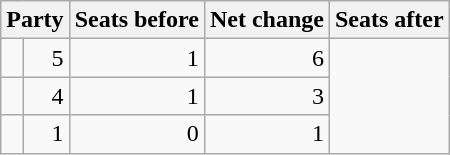<table class=wikitable style="text-align:right">
<tr>
<th colspan="2">Party</th>
<th>Seats before</th>
<th>Net change</th>
<th>Seats after</th>
</tr>
<tr>
<td></td>
<td>5</td>
<td> 1</td>
<td>6</td>
</tr>
<tr>
<td></td>
<td>4</td>
<td> 1</td>
<td>3</td>
</tr>
<tr>
<td></td>
<td>1</td>
<td> 0</td>
<td>1</td>
</tr>
</table>
